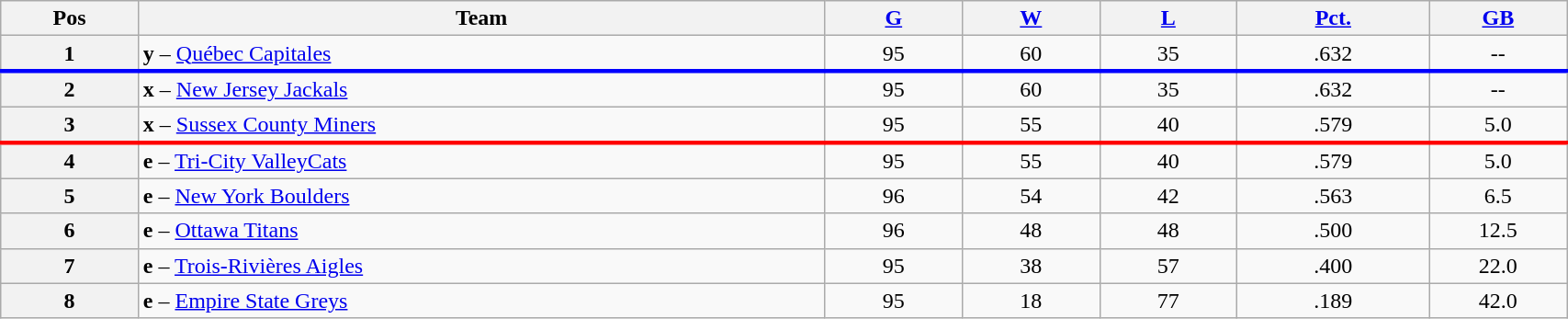<table class="wikitable plainrowheaders" width="90%" style="text-align:center;">
<tr>
<th scope="col" width="5%">Pos</th>
<th scope="col" width="25%">Team</th>
<th scope="col" width="5%"><a href='#'>G</a></th>
<th scope="col" width="5%"><a href='#'>W</a></th>
<th scope="col" width="5%"><a href='#'>L</a></th>
<th scope="col" width="7%"><a href='#'>Pct.</a></th>
<th scope="col" width="5%"><a href='#'>GB</a></th>
</tr>
<tr>
<th>1</th>
<td style="text-align:left;"><strong>y</strong> – <a href='#'>Québec Capitales</a></td>
<td>95</td>
<td>60</td>
<td>35</td>
<td>.632</td>
<td>--</td>
</tr>
<tr>
</tr>
<tr |- style="border-top:3px solid blue;">
<th>2</th>
<td style="text-align:left;"><strong>x</strong> – <a href='#'>New Jersey Jackals</a></td>
<td>95</td>
<td>60</td>
<td>35</td>
<td>.632</td>
<td>--</td>
</tr>
<tr>
<th>3</th>
<td style="text-align:left;"><strong>x</strong> – <a href='#'>Sussex County Miners</a></td>
<td>95</td>
<td>55</td>
<td>40</td>
<td>.579</td>
<td>5.0</td>
</tr>
<tr>
</tr>
<tr |- style="border-top:3px solid red;">
<th>4</th>
<td style="text-align:left;"><strong>e</strong> – <a href='#'>Tri-City ValleyCats</a></td>
<td>95</td>
<td>55</td>
<td>40</td>
<td>.579</td>
<td>5.0</td>
</tr>
<tr>
<th>5</th>
<td style="text-align:left;"><strong>e</strong> – <a href='#'>New York Boulders</a></td>
<td>96</td>
<td>54</td>
<td>42</td>
<td>.563</td>
<td>6.5</td>
</tr>
<tr>
<th>6</th>
<td style="text-align:left;"><strong>e</strong> – <a href='#'>Ottawa Titans</a></td>
<td>96</td>
<td>48</td>
<td>48</td>
<td>.500</td>
<td>12.5</td>
</tr>
<tr>
<th>7</th>
<td style="text-align:left;"><strong>e</strong> – <a href='#'>Trois-Rivières Aigles</a></td>
<td>95</td>
<td>38</td>
<td>57</td>
<td>.400</td>
<td>22.0</td>
</tr>
<tr>
<th>8</th>
<td style="text-align:left;"><strong>e</strong> – <a href='#'>Empire State Greys</a></td>
<td>95</td>
<td>18</td>
<td>77</td>
<td>.189</td>
<td>42.0</td>
</tr>
</table>
